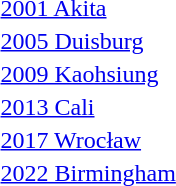<table>
<tr>
<td><a href='#'>2001 Akita</a></td>
<td></td>
<td></td>
<td></td>
</tr>
<tr>
<td><a href='#'>2005 Duisburg</a></td>
<td></td>
<td></td>
<td></td>
</tr>
<tr>
<td><a href='#'>2009 Kaohsiung</a></td>
<td></td>
<td></td>
<td></td>
</tr>
<tr>
<td><a href='#'>2013 Cali</a></td>
<td></td>
<td></td>
<td></td>
</tr>
<tr>
<td><a href='#'>2017 Wrocław</a></td>
<td></td>
<td></td>
<td></td>
</tr>
<tr>
<td><a href='#'>2022 Birmingham</a></td>
<td></td>
<td></td>
<td></td>
</tr>
</table>
